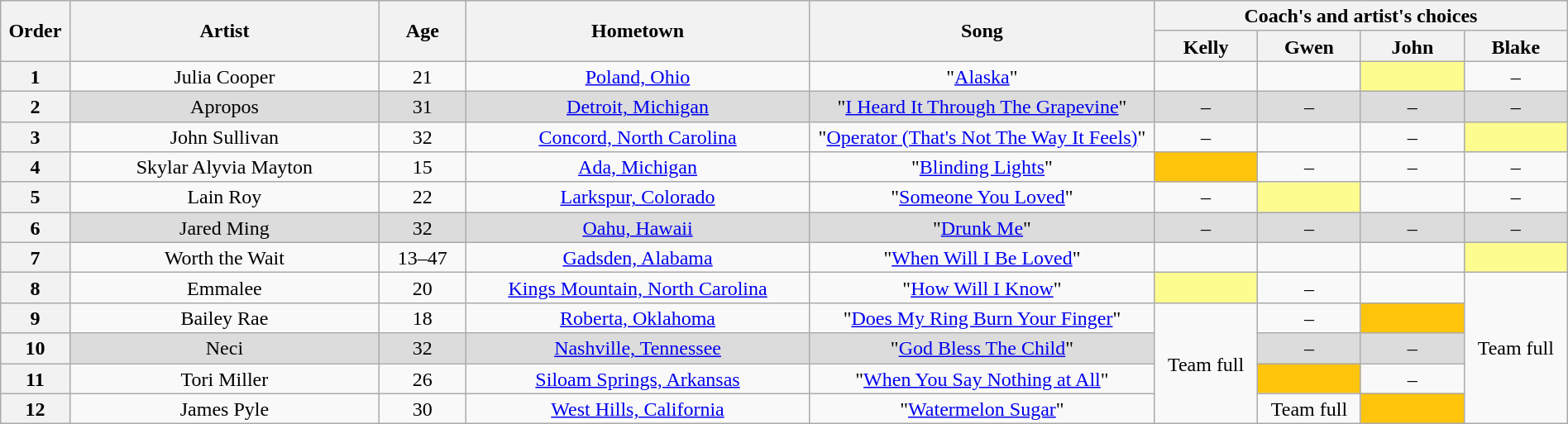<table class="wikitable" style="text-align:center; line-height:17px; width:100%">
<tr>
<th scope="col" rowspan="2" style="width:04%">Order</th>
<th scope="col" rowspan="2" style="width:18%">Artist</th>
<th scope="col" rowspan="2" style="width:05%">Age</th>
<th scope="col" rowspan="2" style="width:20%">Hometown</th>
<th scope="col" rowspan="2" style="width:20%">Song</th>
<th scope="col" colspan="4" style="width:24%">Coach's and artist's choices</th>
</tr>
<tr>
<th style="width:06%">Kelly</th>
<th style="width:06%">Gwen</th>
<th style="width:06%">John</th>
<th style="width:06%">Blake</th>
</tr>
<tr>
<th scope="row">1</th>
<td>Julia Cooper</td>
<td>21</td>
<td><a href='#'>Poland, Ohio</a></td>
<td>"<a href='#'>Alaska</a>"</td>
<td><em></em></td>
<td><em></em></td>
<td bgcolor="#fdfc8f"><em></em></td>
<td>–</td>
</tr>
<tr style="background:#DCDCDC">
<th scope="row">2</th>
<td>Apropos</td>
<td>31</td>
<td><a href='#'>Detroit, Michigan</a></td>
<td>"<a href='#'>I Heard It Through The Grapevine</a>"</td>
<td>–</td>
<td>–</td>
<td>–</td>
<td>–</td>
</tr>
<tr>
<th scope="row">3</th>
<td>John Sullivan</td>
<td>32</td>
<td><a href='#'>Concord, North Carolina</a></td>
<td>"<a href='#'>Operator (That's Not The Way It Feels)</a>"</td>
<td>–</td>
<td><em></em></td>
<td>–</td>
<td bgcolor="#fdfc8f"><em></em></td>
</tr>
<tr>
<th scope="row">4</th>
<td>Skylar Alyvia Mayton</td>
<td>15</td>
<td><a href='#'>Ada, Michigan</a></td>
<td>"<a href='#'>Blinding Lights</a>"</td>
<td bgcolor="#FFC40C"><em></em></td>
<td>–</td>
<td>–</td>
<td>–</td>
</tr>
<tr>
<th scope="row">5</th>
<td>Lain Roy</td>
<td>22</td>
<td><a href='#'>Larkspur, Colorado</a></td>
<td>"<a href='#'>Someone You Loved</a>"</td>
<td>–</td>
<td bgcolor="#fdfc8f"><em></em></td>
<td><em></em></td>
<td>–</td>
</tr>
<tr style="background:#DCDCDC">
<th scope="row">6</th>
<td>Jared Ming</td>
<td>32</td>
<td><a href='#'>Oahu, Hawaii</a></td>
<td>"<a href='#'>Drunk Me</a>"</td>
<td>–</td>
<td>–</td>
<td>–</td>
<td>–</td>
</tr>
<tr>
<th scope="row">7</th>
<td>Worth the Wait</td>
<td>13–47</td>
<td><a href='#'>Gadsden, Alabama</a></td>
<td>"<a href='#'>When Will I Be Loved</a>"</td>
<td><em></em></td>
<td><em></em></td>
<td><em></em></td>
<td bgcolor="#fdfc8f"><em></em></td>
</tr>
<tr>
<th scope="row">8</th>
<td>Emmalee</td>
<td>20</td>
<td><a href='#'>Kings Mountain, North Carolina</a></td>
<td>"<a href='#'>How Will I Know</a>"</td>
<td bgcolor="#fdfc8f"><em></em></td>
<td>–</td>
<td><em></em></td>
<td rowspan="5">Team full</td>
</tr>
<tr>
<th scope="row">9</th>
<td>Bailey Rae</td>
<td>18</td>
<td><a href='#'>Roberta, Oklahoma</a></td>
<td>"<a href='#'>Does My Ring Burn Your Finger</a>"</td>
<td rowspan="4">Team full</td>
<td>–</td>
<td bgcolor="#FFC40C"><em></em></td>
</tr>
<tr style="background:#DCDCDC">
<th scope="row">10</th>
<td>Neci</td>
<td>32</td>
<td><a href='#'>Nashville, Tennessee</a></td>
<td>"<a href='#'>God Bless The Child</a>"</td>
<td>–</td>
<td>–</td>
</tr>
<tr>
<th scope="row">11</th>
<td>Tori Miller</td>
<td>26</td>
<td><a href='#'>Siloam Springs, Arkansas</a></td>
<td>"<a href='#'>When You Say Nothing at All</a>"</td>
<td bgcolor="#FFC40C"><em></em></td>
<td>–</td>
</tr>
<tr>
<th scope="row">12</th>
<td>James Pyle</td>
<td>30</td>
<td><a href='#'>West Hills, California</a></td>
<td>"<a href='#'>Watermelon Sugar</a>"</td>
<td>Team full</td>
<td bgcolor="#FFC40C"><em></em></td>
</tr>
</table>
